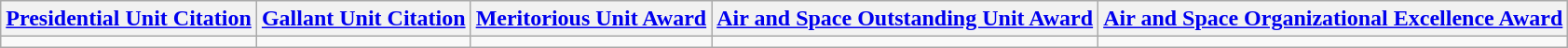<table class="wikitable">
<tr>
<th><a href='#'>Presidential Unit Citation</a></th>
<th><a href='#'>Gallant Unit Citation</a></th>
<th><a href='#'>Meritorious Unit Award</a></th>
<th><a href='#'>Air and Space Outstanding Unit Award</a></th>
<th><a href='#'>Air and Space Organizational Excellence Award</a></th>
</tr>
<tr>
<td></td>
<td></td>
<td></td>
<td></td>
<td></td>
</tr>
</table>
